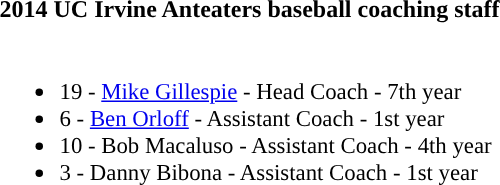<table class="toccolours">
<tr>
<th colspan=9>2014 UC Irvine Anteaters baseball coaching staff</th>
</tr>
<tr>
<td style="text-align: left; font-size: 95%;" valign="top"><br><ul><li>19 - <a href='#'>Mike Gillespie</a> - Head Coach - 7th year</li><li>6 - <a href='#'>Ben Orloff</a> - Assistant Coach - 1st year</li><li>10 - Bob Macaluso - Assistant Coach - 4th year</li><li>3 - Danny Bibona - Assistant Coach - 1st year</li></ul></td>
</tr>
</table>
